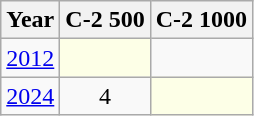<table class="wikitable" style="text-align:center;">
<tr>
<th>Year</th>
<th>C-2 500</th>
<th>C-2 1000</th>
</tr>
<tr>
<td><a href='#'>2012</a></td>
<td style="background:#fdffe7"></td>
<td></td>
</tr>
<tr>
<td><a href='#'>2024</a></td>
<td>4</td>
<td style="background:#fdffe7"></td>
</tr>
</table>
